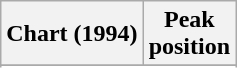<table class="wikitable sortable plainrowheaders" style="text-align:center">
<tr>
<th scope="col">Chart (1994)</th>
<th scope="col">Peak<br>position</th>
</tr>
<tr>
</tr>
<tr>
</tr>
<tr>
</tr>
<tr>
</tr>
</table>
